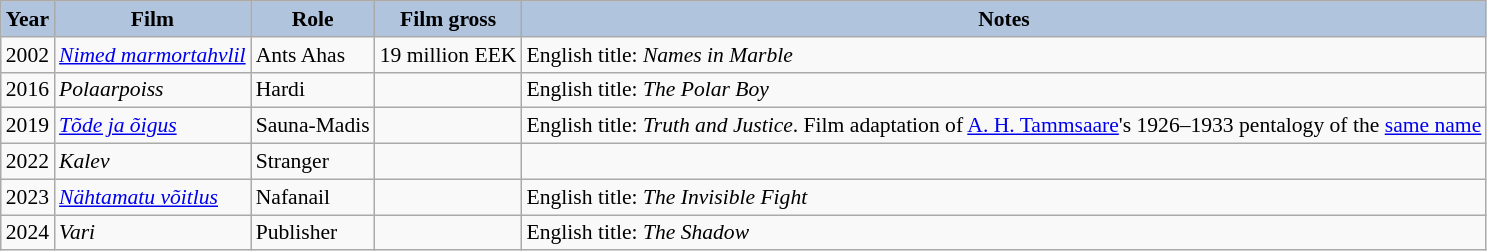<table class="wikitable" style="font-size:90%;">
<tr>
<th style="background:#B0C4DE;">Year</th>
<th style="background:#B0C4DE;">Film</th>
<th style="background:#B0C4DE;">Role</th>
<th style="background:#B0C4DE;">Film gross</th>
<th style="background:#B0C4DE;">Notes</th>
</tr>
<tr>
<td>2002</td>
<td><em><a href='#'>Nimed marmortahvlil</a></em></td>
<td>Ants Ahas</td>
<td>19 million EEK</td>
<td>English title: <em>Names in Marble</em></td>
</tr>
<tr>
<td>2016</td>
<td><em>Polaarpoiss</em></td>
<td>Hardi</td>
<td></td>
<td>English title: <em>The Polar Boy</em></td>
</tr>
<tr>
<td>2019</td>
<td><em><a href='#'>Tõde ja õigus</a></em></td>
<td>Sauna-Madis</td>
<td></td>
<td>English title:  <em>Truth and Justice</em>. Film adaptation of <a href='#'>A. H. Tammsaare</a>'s 1926–1933 pentalogy of the <a href='#'>same name</a></td>
</tr>
<tr>
<td>2022</td>
<td><em>Kalev</em></td>
<td>Stranger</td>
<td></td>
</tr>
<tr>
<td>2023</td>
<td><em><a href='#'>Nähtamatu võitlus</a></em></td>
<td>Nafanail</td>
<td></td>
<td>English title: <em>The Invisible Fight</em></td>
</tr>
<tr>
<td>2024</td>
<td><em>Vari</em></td>
<td>Publisher</td>
<td></td>
<td>English title: <em>The Shadow</em></td>
</tr>
</table>
